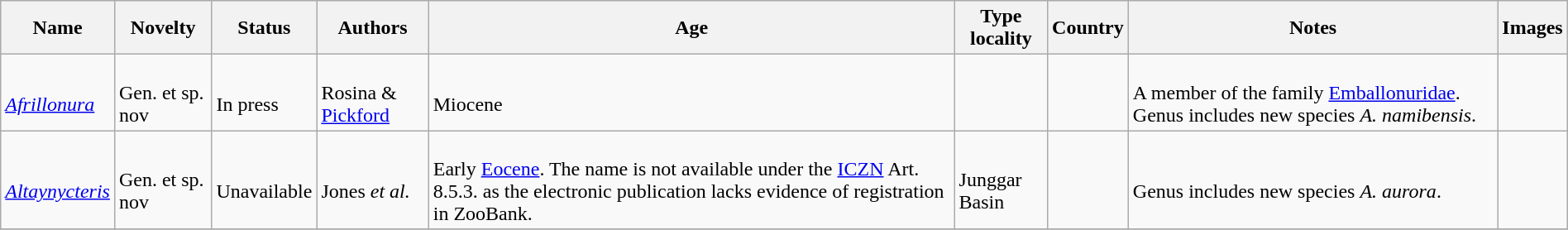<table class="wikitable sortable" align="center" width="100%">
<tr>
<th>Name</th>
<th>Novelty</th>
<th>Status</th>
<th>Authors</th>
<th>Age</th>
<th>Type locality</th>
<th>Country</th>
<th>Notes</th>
<th>Images</th>
</tr>
<tr>
<td><br><em><a href='#'>Afrillonura</a></em></td>
<td><br>Gen. et sp. nov</td>
<td><br>In press</td>
<td><br>Rosina & <a href='#'>Pickford</a></td>
<td><br>Miocene</td>
<td></td>
<td><br></td>
<td><br>A member of the family <a href='#'>Emballonuridae</a>. Genus includes new species <em>A. namibensis</em>.</td>
<td></td>
</tr>
<tr>
<td><br><em><a href='#'>Altaynycteris</a></em></td>
<td><br>Gen. et sp. nov</td>
<td><br>Unavailable</td>
<td><br>Jones <em>et al.</em></td>
<td><br>Early <a href='#'>Eocene</a>. The name is not available under the <a href='#'>ICZN</a> Art. 8.5.3. as the electronic publication lacks evidence of registration in ZooBank.</td>
<td><br>Junggar Basin</td>
<td><br></td>
<td><br>Genus includes new species <em>A. aurora</em>.</td>
<td></td>
</tr>
<tr>
</tr>
</table>
